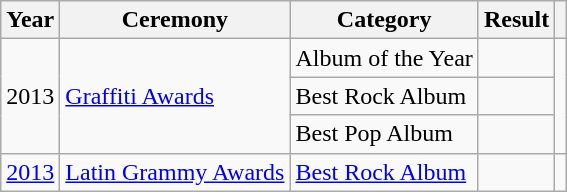<table class="wikitable">
<tr>
<th scope="col">Year</th>
<th scope="col">Ceremony</th>
<th scope="col">Category</th>
<th scope="col">Result</th>
<th scope="col" class="unsortable"></th>
</tr>
<tr>
<td rowspan="3">2013</td>
<td rowspan="3"><a href='#'>Graffiti Awards</a></td>
<td>Album of the Year</td>
<td></td>
<td align="center" rowspan="3"></td>
</tr>
<tr>
<td>Best Rock Album</td>
<td></td>
</tr>
<tr>
<td>Best Pop Album</td>
<td></td>
</tr>
<tr>
<td><a href='#'>2013</a></td>
<td><a href='#'>Latin Grammy Awards</a></td>
<td><a href='#'>Best Rock Album</a></td>
<td></td>
<td align="center"></td>
</tr>
</table>
